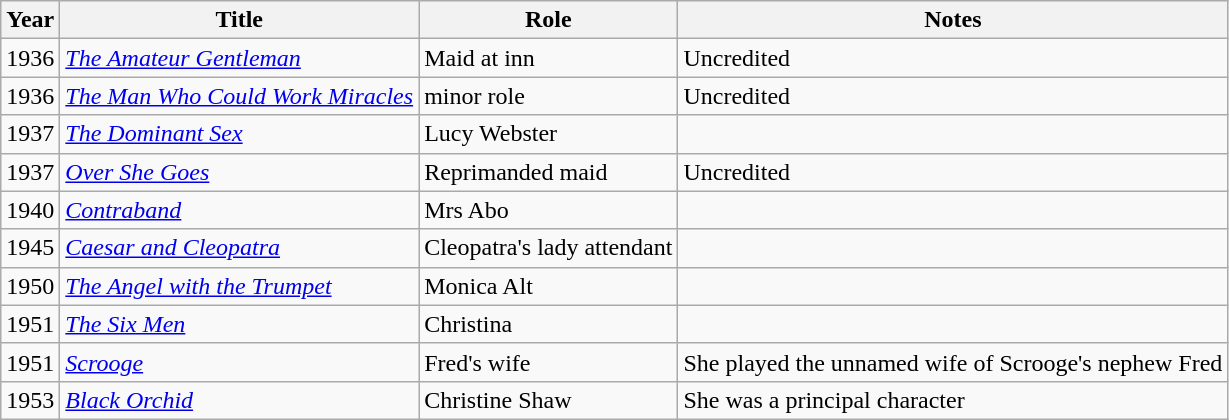<table class="wikitable">
<tr>
<th>Year</th>
<th>Title</th>
<th>Role</th>
<th>Notes</th>
</tr>
<tr>
<td>1936</td>
<td><em><a href='#'>The Amateur Gentleman</a></em></td>
<td>Maid at inn</td>
<td>Uncredited</td>
</tr>
<tr>
<td>1936</td>
<td><em><a href='#'>The Man Who Could Work Miracles</a></em></td>
<td>minor role</td>
<td>Uncredited</td>
</tr>
<tr>
<td>1937</td>
<td><em><a href='#'>The Dominant Sex</a></em></td>
<td>Lucy Webster</td>
<td></td>
</tr>
<tr>
<td>1937</td>
<td><em><a href='#'>Over She Goes</a></em></td>
<td>Reprimanded maid</td>
<td>Uncredited</td>
</tr>
<tr>
<td>1940</td>
<td><em><a href='#'>Contraband</a></em></td>
<td>Mrs Abo</td>
<td></td>
</tr>
<tr>
<td>1945</td>
<td><em><a href='#'>Caesar and Cleopatra</a></em></td>
<td>Cleopatra's lady attendant</td>
<td></td>
</tr>
<tr>
<td>1950</td>
<td><em><a href='#'>The Angel with the Trumpet</a></em></td>
<td>Monica Alt</td>
<td></td>
</tr>
<tr>
<td>1951</td>
<td><em><a href='#'>The Six Men</a></em></td>
<td>Christina</td>
<td></td>
</tr>
<tr>
<td>1951</td>
<td><em><a href='#'>Scrooge</a></em></td>
<td>Fred's wife</td>
<td>She played the unnamed wife of Scrooge's nephew Fred</td>
</tr>
<tr>
<td>1953</td>
<td><em><a href='#'>Black Orchid</a></em></td>
<td>Christine Shaw</td>
<td>She was a principal character</td>
</tr>
</table>
